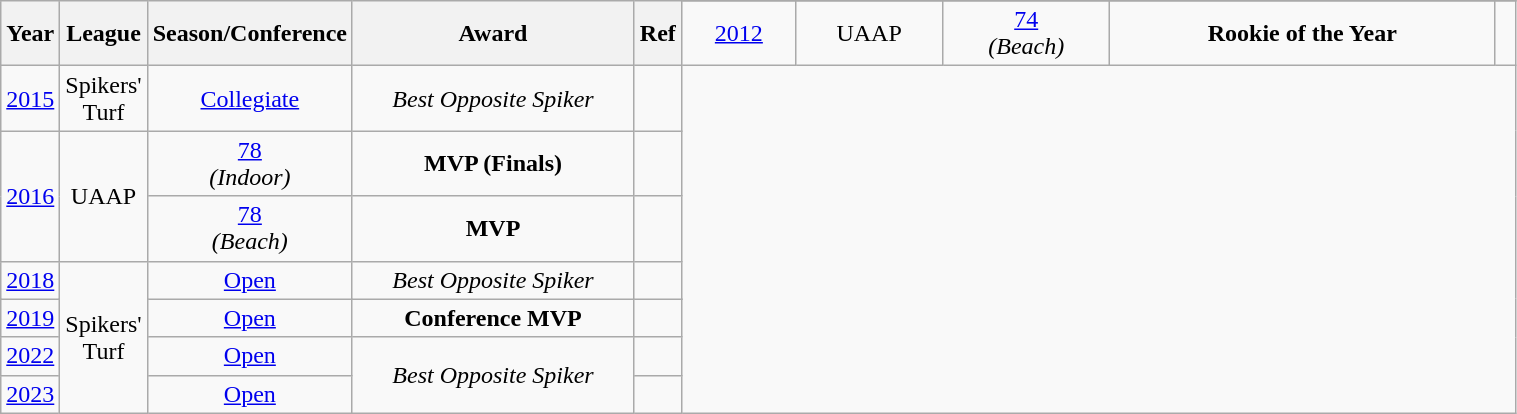<table class="wikitable sortable" style="text-align:center" width="80%">
<tr>
<th style="width:5px;" rowspan="2">Year</th>
<th style="width:25px;" rowspan="2">League</th>
<th style="width:100px;" rowspan="2">Season/Conference</th>
<th style="width:180px;" rowspan="2">Award</th>
<th style="width:25px;" rowspan="2">Ref</th>
</tr>
<tr align=center>
<td><a href='#'>2012</a></td>
<td>UAAP</td>
<td><a href='#'>74</a> <br> <em>(Beach)</em></td>
<td><strong>Rookie of the Year</strong></td>
<td></td>
</tr>
<tr>
<td><a href='#'>2015</a></td>
<td>Spikers' Turf</td>
<td><a href='#'>Collegiate</a></td>
<td><em>Best Opposite Spiker</em></td>
<td></td>
</tr>
<tr align=center>
<td rowspan=2><a href='#'>2016</a></td>
<td rowspan=2>UAAP</td>
<td rowspan=1><a href='#'>78</a> <br><em>(Indoor)</em></td>
<td><strong>MVP (Finals)</strong></td>
<td></td>
</tr>
<tr align=center>
<td><a href='#'>78</a> <br><em>(Beach)</em></td>
<td><strong>MVP</strong></td>
<td></td>
</tr>
<tr align=center>
<td><a href='#'>2018</a></td>
<td rowspan=5>Spikers' Turf</td>
<td><a href='#'>Open</a></td>
<td rowspan=2><em>Best Opposite Spiker</em></td>
<td></td>
</tr>
<tr align=center>
<td rowspan="2"><a href='#'>2019</a></td>
<td rowspan="2"><a href='#'>Open</a></td>
<td rowspan="2"></td>
</tr>
<tr>
<td><strong>Conference MVP</strong></td>
</tr>
<tr align=center>
<td><a href='#'>2022</a></td>
<td><a href='#'>Open</a></td>
<td rowspan=2><em>Best Opposite Spiker</em></td>
<td></td>
</tr>
<tr align=center>
<td><a href='#'>2023</a></td>
<td><a href='#'>Open</a></td>
<td></td>
</tr>
</table>
